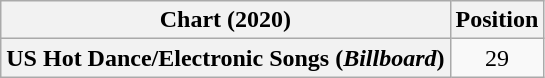<table class="wikitable plainrowheaders" style="text-align:center">
<tr>
<th scope="col">Chart (2020)</th>
<th scope="col">Position</th>
</tr>
<tr>
<th scope="row">US Hot Dance/Electronic Songs (<em>Billboard</em>)</th>
<td>29</td>
</tr>
</table>
